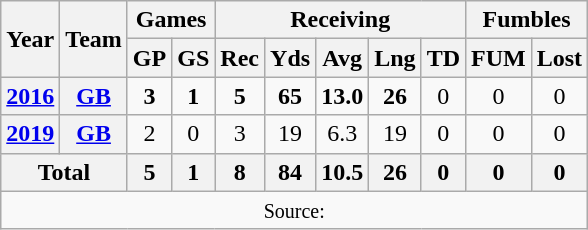<table class="wikitable" style="text-align: center;">
<tr>
<th rowspan="2">Year</th>
<th rowspan="2">Team</th>
<th colspan="2">Games</th>
<th colspan="5">Receiving</th>
<th colspan="2">Fumbles</th>
</tr>
<tr>
<th>GP</th>
<th>GS</th>
<th>Rec</th>
<th>Yds</th>
<th>Avg</th>
<th>Lng</th>
<th>TD</th>
<th>FUM</th>
<th>Lost</th>
</tr>
<tr>
<th><a href='#'>2016</a></th>
<th><a href='#'>GB</a></th>
<td><strong>3</strong></td>
<td><strong>1</strong></td>
<td><strong>5</strong></td>
<td><strong>65</strong></td>
<td><strong>13.0</strong></td>
<td><strong>26</strong></td>
<td>0</td>
<td>0</td>
<td>0</td>
</tr>
<tr>
<th><a href='#'>2019</a></th>
<th><a href='#'>GB</a></th>
<td>2</td>
<td>0</td>
<td>3</td>
<td>19</td>
<td>6.3</td>
<td>19</td>
<td>0</td>
<td>0</td>
<td>0</td>
</tr>
<tr>
<th colspan="2">Total</th>
<th>5</th>
<th>1</th>
<th>8</th>
<th>84</th>
<th>10.5</th>
<th>26</th>
<th>0</th>
<th>0</th>
<th>0</th>
</tr>
<tr>
<td colspan="11"><small>Source: </small></td>
</tr>
</table>
